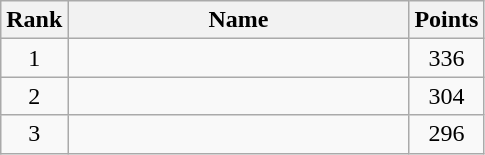<table class="wikitable" border="1" style="text-align:center">
<tr>
<th width=30>Rank</th>
<th width=220>Name</th>
<th width=25>Points</th>
</tr>
<tr>
<td>1</td>
<td align="left"></td>
<td>336</td>
</tr>
<tr>
<td>2</td>
<td align="left"></td>
<td>304</td>
</tr>
<tr>
<td>3</td>
<td align="left"></td>
<td>296</td>
</tr>
</table>
